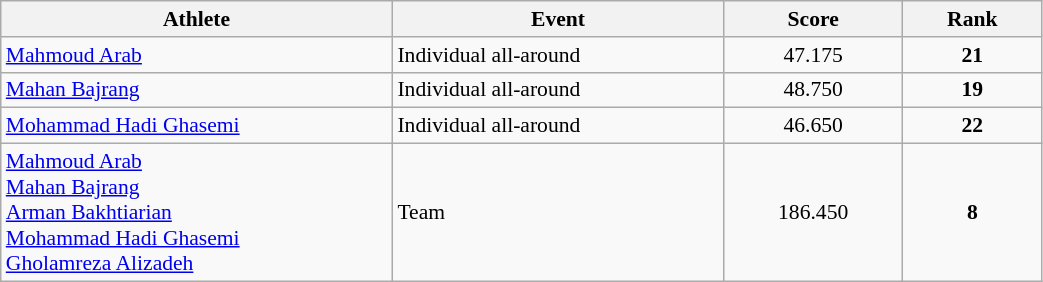<table class="wikitable" width="55%" style="text-align:left; font-size:90%">
<tr>
<th width="13%">Athlete</th>
<th width="11%">Event</th>
<th width="5%">Score</th>
<th width="4%">Rank</th>
</tr>
<tr>
<td><a href='#'>Mahmoud Arab</a></td>
<td>Individual all-around</td>
<td align=center>47.175</td>
<td align=center><strong>21</strong></td>
</tr>
<tr>
<td><a href='#'>Mahan Bajrang</a></td>
<td>Individual all-around</td>
<td align=center>48.750</td>
<td align=center><strong>19</strong></td>
</tr>
<tr>
<td><a href='#'>Mohammad Hadi Ghasemi</a></td>
<td>Individual all-around</td>
<td align=center>46.650</td>
<td align=center><strong>22</strong></td>
</tr>
<tr>
<td><a href='#'>Mahmoud Arab</a><br><a href='#'>Mahan Bajrang</a><br><a href='#'>Arman Bakhtiarian</a><br><a href='#'>Mohammad Hadi Ghasemi</a><br><a href='#'>Gholamreza Alizadeh</a></td>
<td>Team</td>
<td align=center>186.450</td>
<td align=center><strong>8</strong></td>
</tr>
</table>
